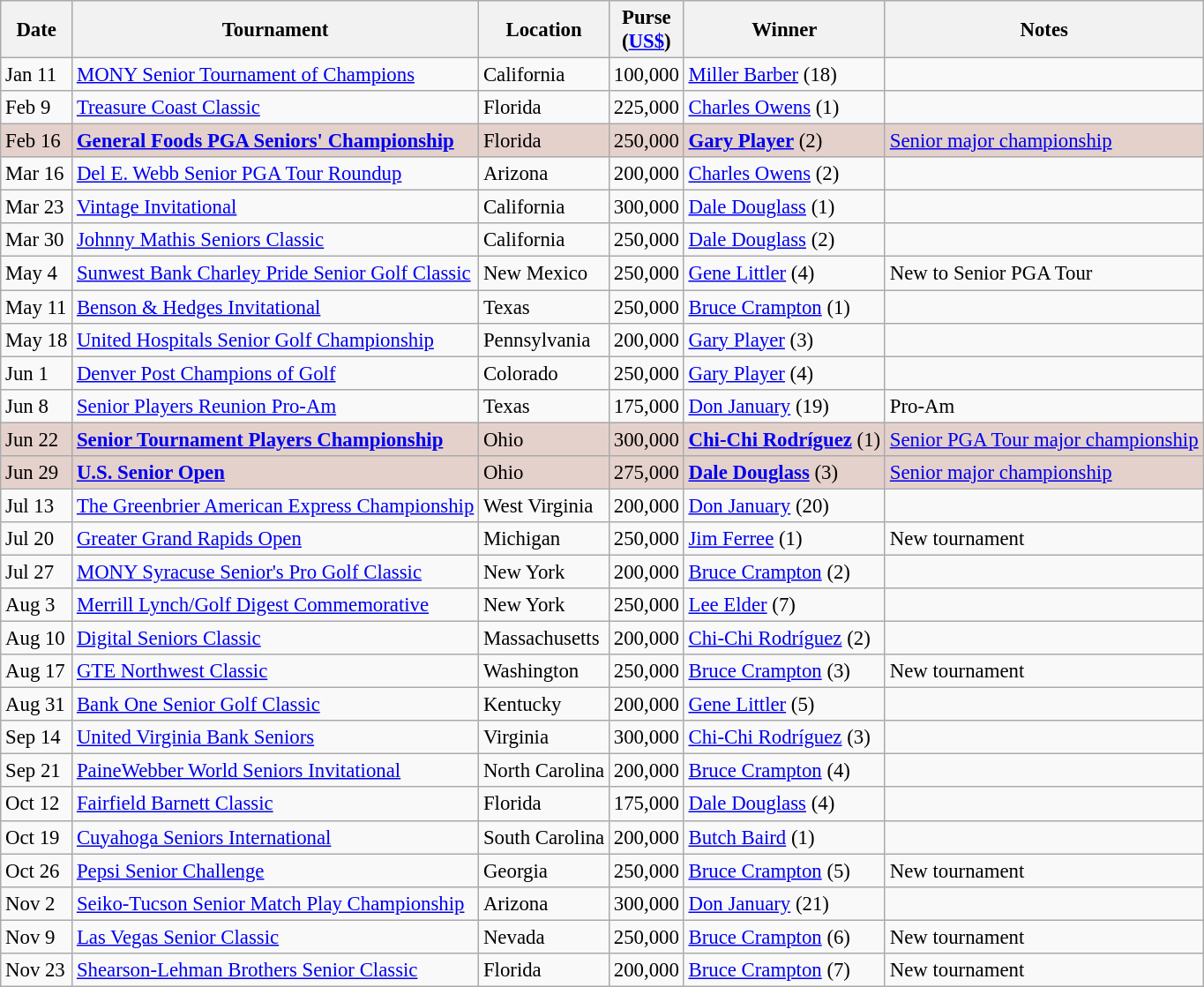<table class="wikitable" style="font-size:95%">
<tr>
<th>Date</th>
<th>Tournament</th>
<th>Location</th>
<th>Purse<br>(<a href='#'>US$</a>)</th>
<th>Winner</th>
<th>Notes</th>
</tr>
<tr>
<td>Jan 11</td>
<td><a href='#'>MONY Senior Tournament of Champions</a></td>
<td>California</td>
<td align=right>100,000</td>
<td> <a href='#'>Miller Barber</a> (18)</td>
<td></td>
</tr>
<tr>
<td>Feb 9</td>
<td><a href='#'>Treasure Coast Classic</a></td>
<td>Florida</td>
<td align=right>225,000</td>
<td> <a href='#'>Charles Owens</a> (1)</td>
<td></td>
</tr>
<tr style="background:#e5d1cb;">
<td>Feb 16</td>
<td><strong><a href='#'>General Foods PGA Seniors' Championship</a></strong></td>
<td>Florida</td>
<td align=right>250,000</td>
<td> <strong><a href='#'>Gary Player</a></strong> (2)</td>
<td><a href='#'>Senior major championship</a></td>
</tr>
<tr>
<td>Mar 16</td>
<td><a href='#'>Del E. Webb Senior PGA Tour Roundup</a></td>
<td>Arizona</td>
<td align=right>200,000</td>
<td> <a href='#'>Charles Owens</a> (2)</td>
<td></td>
</tr>
<tr>
<td>Mar 23</td>
<td><a href='#'>Vintage Invitational</a></td>
<td>California</td>
<td align=right>300,000</td>
<td> <a href='#'>Dale Douglass</a> (1)</td>
<td></td>
</tr>
<tr>
<td>Mar 30</td>
<td><a href='#'>Johnny Mathis Seniors Classic</a></td>
<td>California</td>
<td align=right>250,000</td>
<td> <a href='#'>Dale Douglass</a> (2)</td>
<td></td>
</tr>
<tr>
<td>May 4</td>
<td><a href='#'>Sunwest Bank Charley Pride Senior Golf Classic</a></td>
<td>New Mexico</td>
<td align=right>250,000</td>
<td> <a href='#'>Gene Littler</a> (4)</td>
<td>New to Senior PGA Tour</td>
</tr>
<tr>
<td>May 11</td>
<td><a href='#'>Benson & Hedges Invitational</a></td>
<td>Texas</td>
<td align=right>250,000</td>
<td> <a href='#'>Bruce Crampton</a> (1)</td>
<td></td>
</tr>
<tr>
<td>May 18</td>
<td><a href='#'>United Hospitals Senior Golf Championship</a></td>
<td>Pennsylvania</td>
<td align=right>200,000</td>
<td> <a href='#'>Gary Player</a> (3)</td>
<td></td>
</tr>
<tr>
<td>Jun 1</td>
<td><a href='#'>Denver Post Champions of Golf</a></td>
<td>Colorado</td>
<td align=right>250,000</td>
<td> <a href='#'>Gary Player</a> (4)</td>
<td></td>
</tr>
<tr>
<td>Jun 8</td>
<td><a href='#'>Senior Players Reunion Pro-Am</a></td>
<td>Texas</td>
<td align=right>175,000</td>
<td> <a href='#'>Don January</a> (19)</td>
<td>Pro-Am</td>
</tr>
<tr style="background:#e5d1cb;">
<td>Jun 22</td>
<td><strong><a href='#'>Senior Tournament Players Championship</a></strong></td>
<td>Ohio</td>
<td align=right>300,000</td>
<td> <strong><a href='#'>Chi-Chi Rodríguez</a></strong> (1)</td>
<td><a href='#'>Senior PGA Tour major championship</a></td>
</tr>
<tr style="background:#e5d1cb;">
<td>Jun 29</td>
<td><strong><a href='#'>U.S. Senior Open</a></strong></td>
<td>Ohio</td>
<td align=right>275,000</td>
<td> <strong><a href='#'>Dale Douglass</a></strong> (3)</td>
<td><a href='#'>Senior major championship</a></td>
</tr>
<tr>
<td>Jul 13</td>
<td><a href='#'>The Greenbrier American Express Championship</a></td>
<td>West Virginia</td>
<td align=right>200,000</td>
<td> <a href='#'>Don January</a> (20)</td>
<td></td>
</tr>
<tr>
<td>Jul 20</td>
<td><a href='#'>Greater Grand Rapids Open</a></td>
<td>Michigan</td>
<td align=right>250,000</td>
<td> <a href='#'>Jim Ferree</a> (1)</td>
<td>New tournament</td>
</tr>
<tr>
<td>Jul 27</td>
<td><a href='#'>MONY Syracuse Senior's Pro Golf Classic</a></td>
<td>New York</td>
<td align=right>200,000</td>
<td> <a href='#'>Bruce Crampton</a> (2)</td>
<td></td>
</tr>
<tr>
<td>Aug 3</td>
<td><a href='#'>Merrill Lynch/Golf Digest Commemorative</a></td>
<td>New York</td>
<td align=right>250,000</td>
<td> <a href='#'>Lee Elder</a> (7)</td>
<td></td>
</tr>
<tr>
<td>Aug 10</td>
<td><a href='#'>Digital Seniors Classic</a></td>
<td>Massachusetts</td>
<td align=right>200,000</td>
<td> <a href='#'>Chi-Chi Rodríguez</a> (2)</td>
<td></td>
</tr>
<tr>
<td>Aug 17</td>
<td><a href='#'>GTE Northwest Classic</a></td>
<td>Washington</td>
<td align=right>250,000</td>
<td> <a href='#'>Bruce Crampton</a> (3)</td>
<td>New tournament</td>
</tr>
<tr>
<td>Aug 31</td>
<td><a href='#'>Bank One Senior Golf Classic</a></td>
<td>Kentucky</td>
<td align=right>200,000</td>
<td> <a href='#'>Gene Littler</a> (5)</td>
<td></td>
</tr>
<tr>
<td>Sep 14</td>
<td><a href='#'>United Virginia Bank Seniors</a></td>
<td>Virginia</td>
<td align=right>300,000</td>
<td> <a href='#'>Chi-Chi Rodríguez</a> (3)</td>
<td></td>
</tr>
<tr>
<td>Sep 21</td>
<td><a href='#'>PaineWebber World Seniors Invitational</a></td>
<td>North Carolina</td>
<td align=right>200,000</td>
<td> <a href='#'>Bruce Crampton</a> (4)</td>
<td></td>
</tr>
<tr>
<td>Oct 12</td>
<td><a href='#'>Fairfield Barnett Classic</a></td>
<td>Florida</td>
<td align=right>175,000</td>
<td> <a href='#'>Dale Douglass</a> (4)</td>
<td></td>
</tr>
<tr>
<td>Oct 19</td>
<td><a href='#'>Cuyahoga Seniors International</a></td>
<td>South Carolina</td>
<td align=right>200,000</td>
<td> <a href='#'>Butch Baird</a> (1)</td>
<td></td>
</tr>
<tr>
<td>Oct 26</td>
<td><a href='#'>Pepsi Senior Challenge</a></td>
<td>Georgia</td>
<td align=right>250,000</td>
<td> <a href='#'>Bruce Crampton</a> (5)</td>
<td>New tournament</td>
</tr>
<tr>
<td>Nov 2</td>
<td><a href='#'>Seiko-Tucson Senior Match Play Championship</a></td>
<td>Arizona</td>
<td align=right>300,000</td>
<td> <a href='#'>Don January</a> (21)</td>
<td></td>
</tr>
<tr>
<td>Nov 9</td>
<td><a href='#'>Las Vegas Senior Classic</a></td>
<td>Nevada</td>
<td align=right>250,000</td>
<td> <a href='#'>Bruce Crampton</a> (6)</td>
<td>New tournament</td>
</tr>
<tr>
<td>Nov 23</td>
<td><a href='#'>Shearson-Lehman Brothers Senior Classic</a></td>
<td>Florida</td>
<td align=right>200,000</td>
<td> <a href='#'>Bruce Crampton</a> (7)</td>
<td>New tournament</td>
</tr>
</table>
